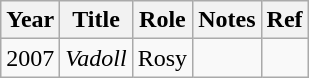<table class="wikitable">
<tr>
<th>Year</th>
<th>Title</th>
<th>Role</th>
<th>Notes</th>
<th>Ref</th>
</tr>
<tr>
<td>2007</td>
<td><em>Vadoll</em></td>
<td>Rosy</td>
<td></td>
<td></td>
</tr>
</table>
